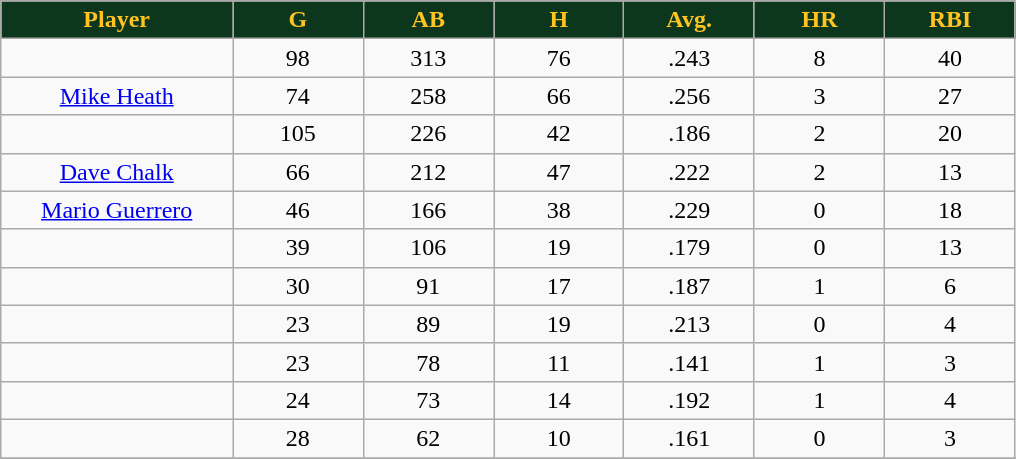<table class="wikitable sortable">
<tr>
<th style="background:#0C371D;color:#ffc322;" width="16%">Player</th>
<th style="background:#0C371D;color:#ffc322;" width="9%">G</th>
<th style="background:#0C371D;color:#ffc322;" width="9%">AB</th>
<th style="background:#0C371D;color:#ffc322;" width="9%">H</th>
<th style="background:#0C371D;color:#ffc322;" width="9%">Avg.</th>
<th style="background:#0C371D;color:#ffc322;" width="9%">HR</th>
<th style="background:#0C371D;color:#ffc322;" width="9%">RBI</th>
</tr>
<tr align="center">
<td></td>
<td>98</td>
<td>313</td>
<td>76</td>
<td>.243</td>
<td>8</td>
<td>40</td>
</tr>
<tr align="center">
<td><a href='#'>Mike Heath</a></td>
<td>74</td>
<td>258</td>
<td>66</td>
<td>.256</td>
<td>3</td>
<td>27</td>
</tr>
<tr align=center>
<td></td>
<td>105</td>
<td>226</td>
<td>42</td>
<td>.186</td>
<td>2</td>
<td>20</td>
</tr>
<tr align="center">
<td><a href='#'>Dave Chalk</a></td>
<td>66</td>
<td>212</td>
<td>47</td>
<td>.222</td>
<td>2</td>
<td>13</td>
</tr>
<tr align=center>
<td><a href='#'>Mario Guerrero</a></td>
<td>46</td>
<td>166</td>
<td>38</td>
<td>.229</td>
<td>0</td>
<td>18</td>
</tr>
<tr align=center>
<td></td>
<td>39</td>
<td>106</td>
<td>19</td>
<td>.179</td>
<td>0</td>
<td>13</td>
</tr>
<tr align="center">
<td></td>
<td>30</td>
<td>91</td>
<td>17</td>
<td>.187</td>
<td>1</td>
<td>6</td>
</tr>
<tr align="center">
<td></td>
<td>23</td>
<td>89</td>
<td>19</td>
<td>.213</td>
<td>0</td>
<td>4</td>
</tr>
<tr align="center">
<td></td>
<td>23</td>
<td>78</td>
<td>11</td>
<td>.141</td>
<td>1</td>
<td>3</td>
</tr>
<tr align="center">
<td></td>
<td>24</td>
<td>73</td>
<td>14</td>
<td>.192</td>
<td>1</td>
<td>4</td>
</tr>
<tr align="center">
<td></td>
<td>28</td>
<td>62</td>
<td>10</td>
<td>.161</td>
<td>0</td>
<td>3</td>
</tr>
<tr align="center">
</tr>
</table>
